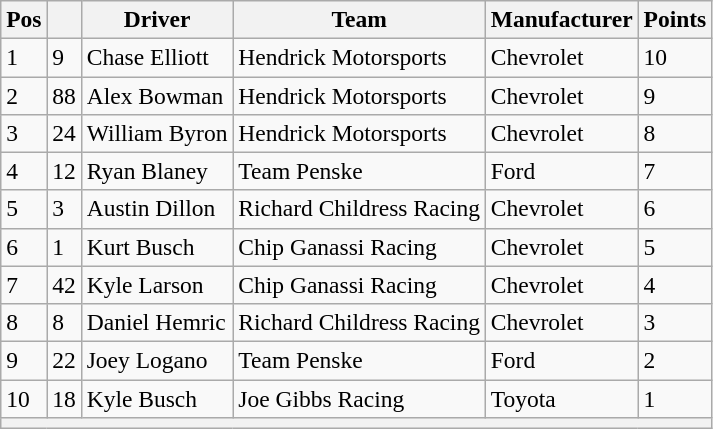<table class="wikitable" style="font-size:98%">
<tr>
<th>Pos</th>
<th></th>
<th>Driver</th>
<th>Team</th>
<th>Manufacturer</th>
<th>Points</th>
</tr>
<tr>
<td>1</td>
<td>9</td>
<td>Chase Elliott</td>
<td>Hendrick Motorsports</td>
<td>Chevrolet</td>
<td>10</td>
</tr>
<tr>
<td>2</td>
<td>88</td>
<td>Alex Bowman</td>
<td>Hendrick Motorsports</td>
<td>Chevrolet</td>
<td>9</td>
</tr>
<tr>
<td>3</td>
<td>24</td>
<td>William Byron</td>
<td>Hendrick Motorsports</td>
<td>Chevrolet</td>
<td>8</td>
</tr>
<tr>
<td>4</td>
<td>12</td>
<td>Ryan Blaney</td>
<td>Team Penske</td>
<td>Ford</td>
<td>7</td>
</tr>
<tr>
<td>5</td>
<td>3</td>
<td>Austin Dillon</td>
<td>Richard Childress Racing</td>
<td>Chevrolet</td>
<td>6</td>
</tr>
<tr>
<td>6</td>
<td>1</td>
<td>Kurt Busch</td>
<td>Chip Ganassi Racing</td>
<td>Chevrolet</td>
<td>5</td>
</tr>
<tr>
<td>7</td>
<td>42</td>
<td>Kyle Larson</td>
<td>Chip Ganassi Racing</td>
<td>Chevrolet</td>
<td>4</td>
</tr>
<tr>
<td>8</td>
<td>8</td>
<td>Daniel Hemric</td>
<td>Richard Childress Racing</td>
<td>Chevrolet</td>
<td>3</td>
</tr>
<tr>
<td>9</td>
<td>22</td>
<td>Joey Logano</td>
<td>Team Penske</td>
<td>Ford</td>
<td>2</td>
</tr>
<tr>
<td>10</td>
<td>18</td>
<td>Kyle Busch</td>
<td>Joe Gibbs Racing</td>
<td>Toyota</td>
<td>1</td>
</tr>
<tr>
<th colspan="6"></th>
</tr>
</table>
